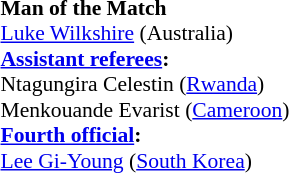<table width=50% style="font-size: 90%">
<tr>
<td><br><strong>Man of the Match</strong>
<br><a href='#'>Luke Wilkshire</a> (Australia)<br><strong><a href='#'>Assistant referees</a>:</strong>
<br>Ntagungira Celestin (<a href='#'>Rwanda</a>)
<br>Menkouande Evarist (<a href='#'>Cameroon</a>)
<br><strong><a href='#'>Fourth official</a>:</strong>
<br><a href='#'>Lee Gi-Young</a> (<a href='#'>South Korea</a>)</td>
</tr>
</table>
